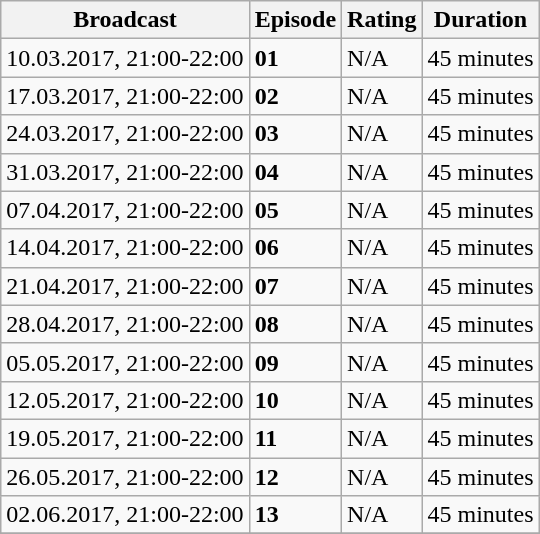<table class="wikitable">
<tr>
<th>Broadcast</th>
<th>Episode</th>
<th>Rating</th>
<th>Duration</th>
</tr>
<tr>
<td>10.03.2017, 21:00-22:00</td>
<td><strong>01</strong></td>
<td>N/A</td>
<td>45 minutes</td>
</tr>
<tr>
<td>17.03.2017, 21:00-22:00</td>
<td><strong>02</strong></td>
<td>N/A</td>
<td>45 minutes</td>
</tr>
<tr>
<td>24.03.2017, 21:00-22:00</td>
<td><strong>03</strong></td>
<td>N/A</td>
<td>45 minutes</td>
</tr>
<tr>
<td>31.03.2017, 21:00-22:00</td>
<td><strong>04</strong></td>
<td>N/A</td>
<td>45 minutes</td>
</tr>
<tr>
<td>07.04.2017, 21:00-22:00</td>
<td><strong>05</strong></td>
<td>N/A</td>
<td>45 minutes</td>
</tr>
<tr>
<td>14.04.2017, 21:00-22:00</td>
<td><strong>06</strong></td>
<td>N/A</td>
<td>45 minutes</td>
</tr>
<tr>
<td>21.04.2017, 21:00-22:00</td>
<td><strong>07</strong></td>
<td>N/A</td>
<td>45 minutes</td>
</tr>
<tr>
<td>28.04.2017, 21:00-22:00</td>
<td><strong>08</strong></td>
<td>N/A</td>
<td>45 minutes</td>
</tr>
<tr>
<td>05.05.2017, 21:00-22:00</td>
<td><strong>09</strong></td>
<td>N/A</td>
<td>45 minutes</td>
</tr>
<tr>
<td>12.05.2017, 21:00-22:00</td>
<td><strong>10</strong></td>
<td>N/A</td>
<td>45 minutes</td>
</tr>
<tr>
<td>19.05.2017, 21:00-22:00</td>
<td><strong>11</strong></td>
<td>N/A</td>
<td>45 minutes</td>
</tr>
<tr>
<td>26.05.2017, 21:00-22:00</td>
<td><strong>12</strong></td>
<td>N/A</td>
<td>45 minutes</td>
</tr>
<tr>
<td>02.06.2017, 21:00-22:00</td>
<td><strong>13</strong></td>
<td>N/A</td>
<td>45 minutes</td>
</tr>
<tr>
</tr>
</table>
